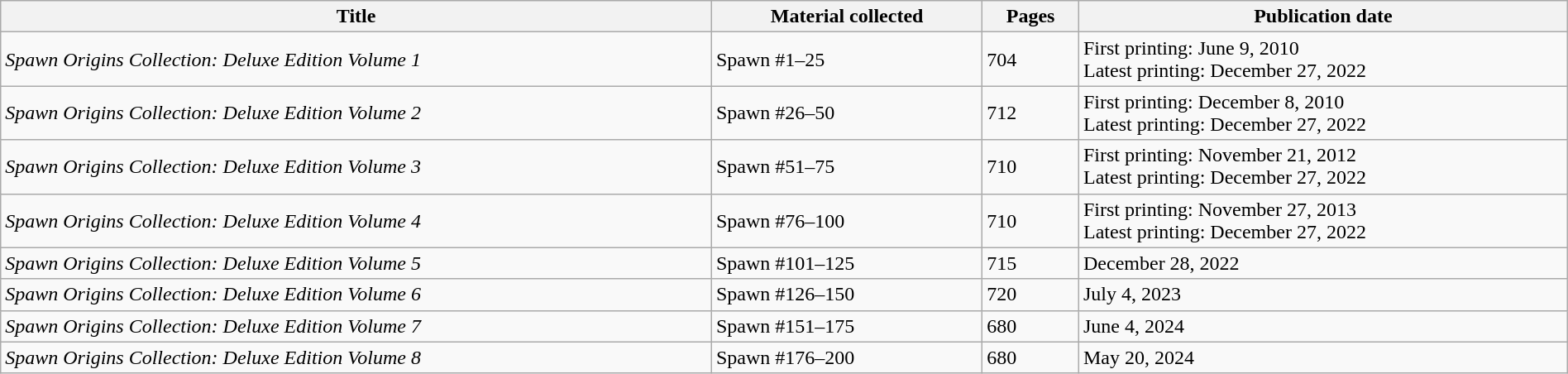<table class="wikitable" style="width:100%;">
<tr>
<th>Title</th>
<th>Material collected</th>
<th>Pages</th>
<th>Publication date</th>
</tr>
<tr>
<td><em>Spawn Origins Collection: Deluxe Edition Volume 1</em></td>
<td>Spawn #1–25</td>
<td>704</td>
<td>First printing: June 9, 2010<br>Latest printing: December 27, 2022</td>
</tr>
<tr>
<td><em>Spawn Origins Collection: Deluxe Edition Volume 2</em></td>
<td>Spawn #26–50</td>
<td>712</td>
<td>First printing: December 8, 2010<br>Latest printing: December 27, 2022</td>
</tr>
<tr>
<td><em>Spawn Origins Collection: Deluxe Edition Volume 3</em></td>
<td>Spawn #51–75</td>
<td>710</td>
<td>First printing: November 21, 2012<br>Latest printing: December 27, 2022</td>
</tr>
<tr>
<td><em>Spawn Origins Collection: Deluxe Edition Volume 4</em></td>
<td>Spawn #76–100</td>
<td>710</td>
<td>First printing: November 27, 2013<br>Latest printing: December 27, 2022</td>
</tr>
<tr>
<td><em>Spawn Origins Collection: Deluxe Edition Volume 5</em></td>
<td>Spawn #101–125</td>
<td>715</td>
<td>December 28, 2022</td>
</tr>
<tr>
<td><em>Spawn Origins Collection: Deluxe Edition Volume 6</em></td>
<td>Spawn #126–150</td>
<td>720</td>
<td>July 4, 2023</td>
</tr>
<tr>
<td><em>Spawn Origins Collection: Deluxe Edition Volume 7</em></td>
<td>Spawn #151–175</td>
<td>680</td>
<td>June 4, 2024</td>
</tr>
<tr>
<td><em>Spawn Origins Collection: Deluxe Edition Volume 8</em></td>
<td>Spawn #176–200</td>
<td>680</td>
<td>May 20, 2024</td>
</tr>
</table>
